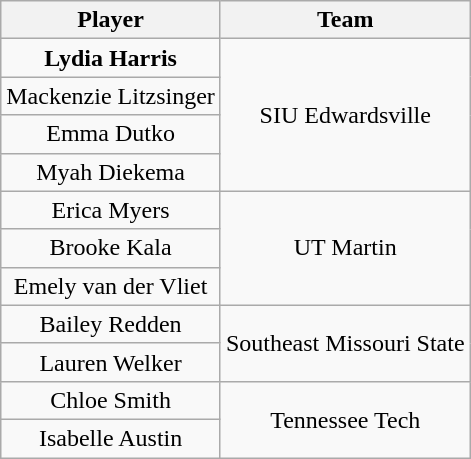<table class="wikitable" style="text-align: center;">
<tr>
<th>Player</th>
<th>Team</th>
</tr>
<tr>
<td><strong>Lydia Harris</strong></td>
<td rowspan=4>SIU Edwardsville</td>
</tr>
<tr>
<td>Mackenzie Litzsinger</td>
</tr>
<tr>
<td>Emma Dutko</td>
</tr>
<tr>
<td>Myah Diekema</td>
</tr>
<tr>
<td>Erica Myers</td>
<td rowspan=3>UT Martin</td>
</tr>
<tr>
<td>Brooke Kala</td>
</tr>
<tr>
<td>Emely van der Vliet</td>
</tr>
<tr>
<td>Bailey Redden</td>
<td rowspan=2>Southeast Missouri State</td>
</tr>
<tr>
<td>Lauren Welker</td>
</tr>
<tr>
<td>Chloe Smith</td>
<td rowspan=2>Tennessee Tech</td>
</tr>
<tr>
<td>Isabelle Austin</td>
</tr>
</table>
